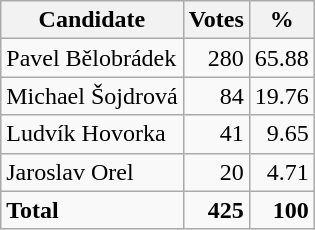<table class=wikitable style=text-align:right>
<tr>
<th>Candidate</th>
<th>Votes</th>
<th>%</th>
</tr>
<tr>
<td align=left>Pavel Bělobrádek</td>
<td>280</td>
<td>65.88</td>
</tr>
<tr>
<td align=left>Michael Šojdrová</td>
<td>84</td>
<td>19.76</td>
</tr>
<tr>
<td align=left>Ludvík Hovorka</td>
<td>41</td>
<td>9.65</td>
</tr>
<tr>
<td align=left>Jaroslav Orel</td>
<td>20</td>
<td>4.71</td>
</tr>
<tr>
<td align=left><strong>Total</strong></td>
<td><strong>425</strong></td>
<td><strong>100</strong></td>
</tr>
</table>
